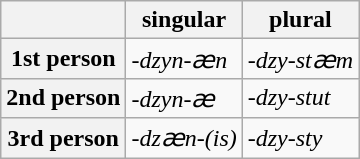<table class="wikitable">
<tr>
<th></th>
<th>singular</th>
<th>plural</th>
</tr>
<tr>
<th>1st person</th>
<td><em>-dzyn-ӕn</em></td>
<td><em>-dzy-stӕm</em></td>
</tr>
<tr>
<th>2nd person</th>
<td><em>-dzyn-ӕ</em></td>
<td><em>-dzy-stut</em></td>
</tr>
<tr>
<th>3rd person</th>
<td><em>-dzӕn-(is)</em></td>
<td><em>-dzy-sty</em></td>
</tr>
</table>
